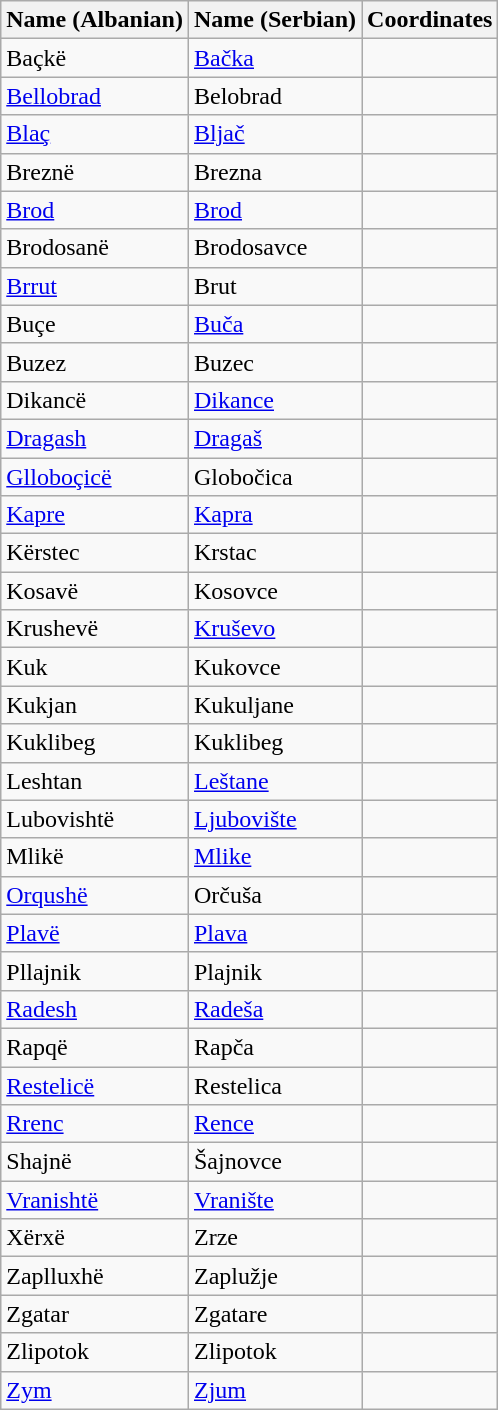<table class="wikitable sortable">
<tr>
<th>Name (Albanian)</th>
<th>Name (Serbian)</th>
<th>Coordinates</th>
</tr>
<tr>
<td>Baçkë</td>
<td><a href='#'>Bačka</a></td>
<td></td>
</tr>
<tr>
<td><a href='#'>Bellobrad</a></td>
<td>Belobrad</td>
<td></td>
</tr>
<tr>
<td><a href='#'>Blaç</a></td>
<td><a href='#'>Bljač</a></td>
<td></td>
</tr>
<tr>
<td>Breznë</td>
<td>Brezna</td>
<td></td>
</tr>
<tr>
<td><a href='#'>Brod</a></td>
<td><a href='#'>Brod</a></td>
<td></td>
</tr>
<tr>
<td>Brodosanë</td>
<td>Brodosavce</td>
<td></td>
</tr>
<tr>
<td><a href='#'>Brrut</a></td>
<td>Brut</td>
<td></td>
</tr>
<tr>
<td>Buçe</td>
<td><a href='#'>Buča</a></td>
<td></td>
</tr>
<tr>
<td>Buzez</td>
<td>Buzec</td>
<td></td>
</tr>
<tr>
<td>Dikancë</td>
<td><a href='#'>Dikance</a></td>
<td></td>
</tr>
<tr>
<td><a href='#'>Dragash</a></td>
<td><a href='#'>Dragaš</a></td>
<td></td>
</tr>
<tr>
<td><a href='#'>Glloboçicë</a></td>
<td>Globočica</td>
<td></td>
</tr>
<tr>
<td><a href='#'>Kapre</a></td>
<td><a href='#'>Kapra</a></td>
<td></td>
</tr>
<tr>
<td>Kërstec</td>
<td>Krstac</td>
<td></td>
</tr>
<tr>
<td>Kosavë</td>
<td>Kosovce</td>
<td></td>
</tr>
<tr>
<td>Krushevë</td>
<td><a href='#'>Kruševo</a></td>
<td></td>
</tr>
<tr>
<td>Kuk</td>
<td>Kukovce</td>
<td></td>
</tr>
<tr>
<td>Kukjan</td>
<td>Kukuljane</td>
<td></td>
</tr>
<tr>
<td>Kuklibeg</td>
<td>Kuklibeg</td>
<td></td>
</tr>
<tr>
<td>Leshtan</td>
<td><a href='#'>Leštane</a></td>
<td></td>
</tr>
<tr>
<td>Lubovishtë</td>
<td><a href='#'>Ljubovište</a></td>
<td></td>
</tr>
<tr>
<td>Mlikë</td>
<td><a href='#'>Mlike</a></td>
<td></td>
</tr>
<tr>
<td><a href='#'>Orqushë</a></td>
<td>Orčuša</td>
<td></td>
</tr>
<tr>
<td><a href='#'>Plavë</a></td>
<td><a href='#'>Plava</a></td>
<td></td>
</tr>
<tr>
<td>Pllajnik</td>
<td>Plajnik</td>
<td></td>
</tr>
<tr>
<td><a href='#'>Radesh</a></td>
<td><a href='#'>Radeša</a></td>
<td></td>
</tr>
<tr>
<td>Rapqë</td>
<td>Rapča</td>
<td></td>
</tr>
<tr>
<td><a href='#'>Restelicë</a></td>
<td>Restelica</td>
<td></td>
</tr>
<tr>
<td><a href='#'>Rrenc</a></td>
<td><a href='#'>Rence</a></td>
<td></td>
</tr>
<tr>
<td>Shajnë</td>
<td>Šajnovce</td>
<td></td>
</tr>
<tr>
<td><a href='#'>Vranishtë</a></td>
<td><a href='#'>Vranište</a></td>
<td></td>
</tr>
<tr>
<td>Xërxë</td>
<td>Zrze</td>
<td></td>
</tr>
<tr>
<td>Zaplluxhë</td>
<td>Zaplužje</td>
<td></td>
</tr>
<tr>
<td>Zgatar</td>
<td>Zgatare</td>
<td></td>
</tr>
<tr>
<td>Zlipotok</td>
<td>Zlipotok</td>
<td></td>
</tr>
<tr>
<td><a href='#'>Zym</a></td>
<td><a href='#'>Zjum</a></td>
<td></td>
</tr>
</table>
